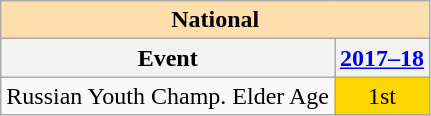<table class="wikitable" style="text-align:center">
<tr>
<th style="background-color: #ffdead; " colspan=2 align=center>National</th>
</tr>
<tr>
<th>Event</th>
<th><a href='#'>2017–18</a></th>
</tr>
<tr>
<td align=left>Russian Youth Champ. Elder Age</td>
<td bgcolor=gold>1st</td>
</tr>
</table>
